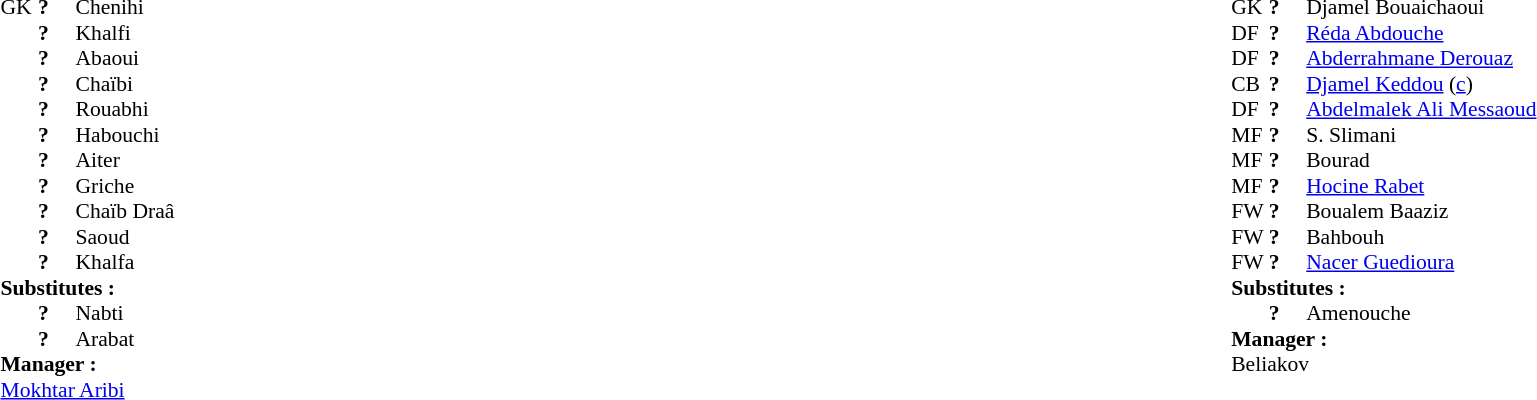<table width="100%">
<tr>
<td valign="top" width="50%"><br><table style="font-size: 90%" cellspacing="0" cellpadding="0">
<tr>
<td colspan="4"></td>
</tr>
<tr>
<th width="25"></th>
<th width="25"></th>
<th width="200"></th>
<th></th>
</tr>
<tr>
<td>GK</td>
<td><strong>?</strong></td>
<td> Chenihi</td>
</tr>
<tr>
<td></td>
<td><strong>?</strong></td>
<td> Khalfi</td>
</tr>
<tr>
<td></td>
<td><strong>?</strong></td>
<td> Abaoui</td>
</tr>
<tr>
<td></td>
<td><strong>?</strong></td>
<td> Chaïbi</td>
<td></td>
<td></td>
</tr>
<tr>
<td></td>
<td><strong>?</strong></td>
<td> Rouabhi</td>
</tr>
<tr>
<td></td>
<td><strong>?</strong></td>
<td> Habouchi</td>
</tr>
<tr>
<td></td>
<td><strong>?</strong></td>
<td> Aiter</td>
</tr>
<tr>
<td></td>
<td><strong>?</strong></td>
<td> Griche</td>
</tr>
<tr>
<td></td>
<td><strong>?</strong></td>
<td> Chaïb Draâ</td>
<td></td>
<td></td>
</tr>
<tr>
<td></td>
<td><strong>?</strong></td>
<td> Saoud</td>
</tr>
<tr>
<td></td>
<td><strong>?</strong></td>
<td> Khalfa</td>
</tr>
<tr>
<td colspan=3><strong>Substitutes : </strong></td>
</tr>
<tr>
<td></td>
<td><strong>?</strong></td>
<td> Nabti</td>
<td></td>
<td></td>
</tr>
<tr>
<td></td>
<td><strong>?</strong></td>
<td> Arabat</td>
<td></td>
<td></td>
</tr>
<tr>
<td colspan=3><strong>Manager :</strong></td>
</tr>
<tr>
<td colspan=4> <a href='#'>Mokhtar Aribi</a></td>
</tr>
</table>
</td>
<td valign="top"></td>
<td valign="top" width="50%"><br><table style="font-size: 90%" cellspacing="0" cellpadding="0" align="center">
<tr>
<td colspan="4"></td>
</tr>
<tr>
<th width="25"></th>
<th width="25"></th>
<th width="200"></th>
<th></th>
</tr>
<tr>
<td>GK</td>
<td><strong>?</strong></td>
<td> Djamel Bouaichaoui</td>
</tr>
<tr>
<td>DF</td>
<td><strong>?</strong></td>
<td> <a href='#'>Réda Abdouche</a></td>
</tr>
<tr>
<td>DF</td>
<td><strong>?</strong></td>
<td> <a href='#'>Abderrahmane Derouaz</a></td>
</tr>
<tr>
<td>CB</td>
<td><strong>?</strong></td>
<td> <a href='#'>Djamel Keddou</a> (<a href='#'>c</a>)</td>
</tr>
<tr>
<td>DF</td>
<td><strong>?</strong></td>
<td> <a href='#'>Abdelmalek Ali Messaoud</a></td>
</tr>
<tr>
<td>MF</td>
<td><strong>?</strong></td>
<td> S. Slimani</td>
</tr>
<tr>
<td>MF</td>
<td><strong>?</strong></td>
<td> Bourad</td>
</tr>
<tr>
<td>MF</td>
<td><strong>?</strong></td>
<td> <a href='#'>Hocine Rabet</a></td>
</tr>
<tr>
<td>FW</td>
<td><strong>?</strong></td>
<td> Boualem Baaziz</td>
<td></td>
<td></td>
</tr>
<tr>
<td>FW</td>
<td><strong>?</strong></td>
<td> Bahbouh</td>
</tr>
<tr>
<td>FW</td>
<td><strong>?</strong></td>
<td> <a href='#'>Nacer Guedioura</a></td>
</tr>
<tr>
<td colspan=3><strong>Substitutes : </strong></td>
</tr>
<tr>
<td></td>
<td><strong>?</strong></td>
<td> Amenouche</td>
<td></td>
<td></td>
</tr>
<tr>
<td colspan=3><strong>Manager :</strong></td>
</tr>
<tr>
<td colspan=4> Beliakov</td>
</tr>
</table>
</td>
</tr>
</table>
